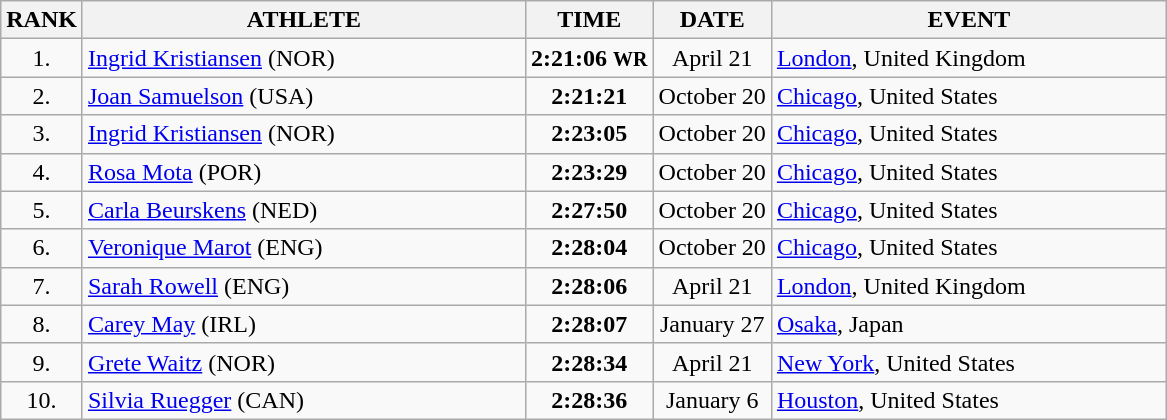<table class="wikitable sortable">
<tr>
<th>RANK</th>
<th align="left" style="width: 18em">ATHLETE</th>
<th>TIME</th>
<th>DATE</th>
<th style="width: 16em">EVENT</th>
</tr>
<tr>
<td align="center">1.</td>
<td> <a href='#'>Ingrid Kristiansen</a> (NOR)</td>
<td align="center"><strong>2:21:06</strong> <small><strong>WR</strong></small></td>
<td align="center">April 21</td>
<td><a href='#'>London</a>, United Kingdom</td>
</tr>
<tr>
<td align="center">2.</td>
<td> <a href='#'>Joan Samuelson</a> (USA)</td>
<td align="center"><strong>2:21:21</strong></td>
<td align="center">October 20</td>
<td><a href='#'>Chicago</a>, United States</td>
</tr>
<tr>
<td align="center">3.</td>
<td> <a href='#'>Ingrid Kristiansen</a> (NOR)</td>
<td align="center"><strong>2:23:05</strong></td>
<td align="center">October 20</td>
<td><a href='#'>Chicago</a>, United States</td>
</tr>
<tr>
<td align="center">4.</td>
<td> <a href='#'>Rosa Mota</a> (POR)</td>
<td align="center"><strong>2:23:29</strong></td>
<td align="center">October 20</td>
<td><a href='#'>Chicago</a>, United States</td>
</tr>
<tr>
<td align="center">5.</td>
<td> <a href='#'>Carla Beurskens</a> (NED)</td>
<td align="center"><strong>2:27:50</strong></td>
<td align="center">October 20</td>
<td><a href='#'>Chicago</a>, United States</td>
</tr>
<tr>
<td align="center">6.</td>
<td> <a href='#'>Veronique Marot</a> (ENG)</td>
<td align="center"><strong>2:28:04</strong></td>
<td align="center">October 20</td>
<td><a href='#'>Chicago</a>, United States</td>
</tr>
<tr>
<td align="center">7.</td>
<td> <a href='#'>Sarah Rowell</a> (ENG)</td>
<td align="center"><strong>2:28:06</strong></td>
<td align="center">April 21</td>
<td><a href='#'>London</a>, United Kingdom</td>
</tr>
<tr>
<td align="center">8.</td>
<td> <a href='#'>Carey May</a> (IRL)</td>
<td align="center"><strong>2:28:07</strong></td>
<td align="center">January 27</td>
<td><a href='#'>Osaka</a>, Japan</td>
</tr>
<tr>
<td align="center">9.</td>
<td> <a href='#'>Grete Waitz</a> (NOR)</td>
<td align="center"><strong>2:28:34</strong></td>
<td align="center">April 21</td>
<td><a href='#'>New York</a>, United States</td>
</tr>
<tr>
<td align="center">10.</td>
<td> <a href='#'>Silvia Ruegger</a> (CAN)</td>
<td align="center"><strong>2:28:36</strong></td>
<td align="center">January 6</td>
<td><a href='#'>Houston</a>, United States</td>
</tr>
</table>
